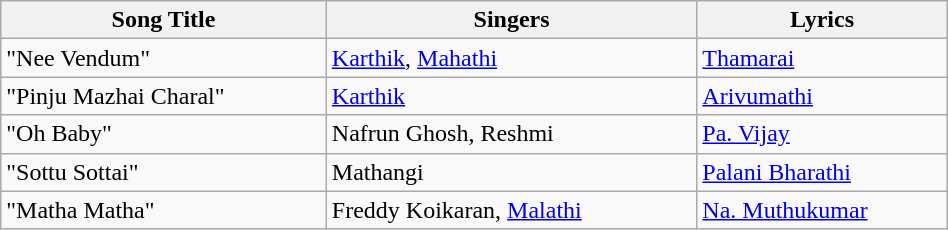<table class="wikitable" style="width:50%;">
<tr>
<th>Song Title</th>
<th>Singers</th>
<th>Lyrics</th>
</tr>
<tr>
<td>"Nee Vendum"</td>
<td><a href='#'>Karthik</a>, <a href='#'>Mahathi</a></td>
<td><a href='#'>Thamarai</a></td>
</tr>
<tr>
<td>"Pinju Mazhai Charal"</td>
<td><a href='#'>Karthik</a></td>
<td><a href='#'>Arivumathi</a></td>
</tr>
<tr>
<td>"Oh Baby"</td>
<td>Nafrun Ghosh, Reshmi</td>
<td><a href='#'>Pa. Vijay</a></td>
</tr>
<tr>
<td>"Sottu Sottai"</td>
<td>Mathangi</td>
<td><a href='#'>Palani Bharathi</a></td>
</tr>
<tr>
<td>"Matha Matha"</td>
<td>Freddy Koikaran, <a href='#'>Malathi</a></td>
<td><a href='#'>Na. Muthukumar</a></td>
</tr>
</table>
